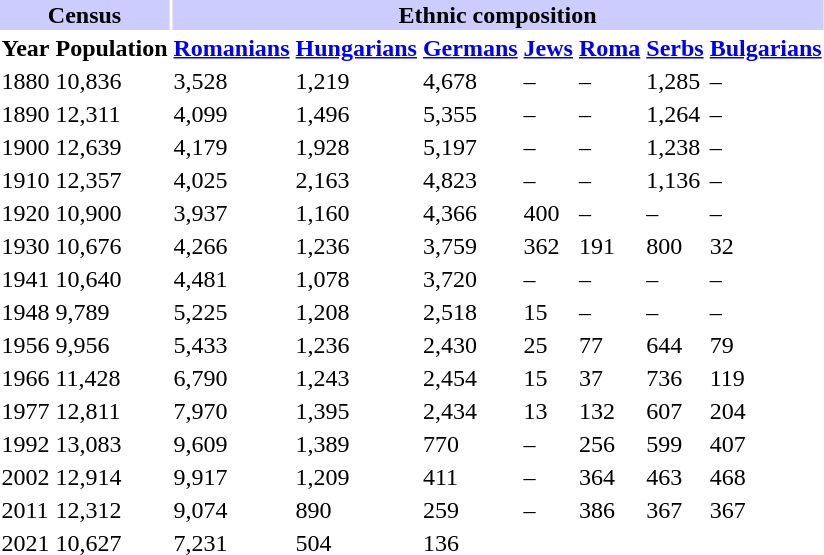<table class="toccolours">
<tr>
<th align="center" colspan="2" style="background:#ccccff;">Census</th>
<th align="center" colspan="7" style="background:#ccccff;">Ethnic composition</th>
</tr>
<tr>
<th>Year</th>
<th>Population</th>
<th><a href='#'>Romanians</a></th>
<th><a href='#'>Hungarians</a></th>
<th><a href='#'>Germans</a></th>
<th><a href='#'>Jews</a></th>
<th><a href='#'>Roma</a></th>
<th><a href='#'>Serbs</a></th>
<th><a href='#'>Bulgarians</a></th>
</tr>
<tr>
<td>1880</td>
<td>10,836</td>
<td>3,528</td>
<td>1,219</td>
<td>4,678</td>
<td>–</td>
<td>–</td>
<td>1,285</td>
<td>–</td>
</tr>
<tr>
<td>1890</td>
<td>12,311</td>
<td>4,099</td>
<td>1,496</td>
<td>5,355</td>
<td>–</td>
<td>–</td>
<td>1,264</td>
<td>–</td>
</tr>
<tr>
<td>1900</td>
<td>12,639</td>
<td>4,179</td>
<td>1,928</td>
<td>5,197</td>
<td>–</td>
<td>–</td>
<td>1,238</td>
<td>–</td>
</tr>
<tr>
<td>1910</td>
<td>12,357</td>
<td>4,025</td>
<td>2,163</td>
<td>4,823</td>
<td>–</td>
<td>–</td>
<td>1,136</td>
<td>–</td>
</tr>
<tr>
<td>1920</td>
<td>10,900</td>
<td>3,937</td>
<td>1,160</td>
<td>4,366</td>
<td>400</td>
<td>–</td>
<td>–</td>
<td>–</td>
</tr>
<tr>
<td>1930</td>
<td>10,676</td>
<td>4,266</td>
<td>1,236</td>
<td>3,759</td>
<td>362</td>
<td>191</td>
<td>800</td>
<td>32</td>
</tr>
<tr>
<td>1941</td>
<td>10,640</td>
<td>4,481</td>
<td>1,078</td>
<td>3,720</td>
<td>–</td>
<td>–</td>
<td>–</td>
<td>–</td>
</tr>
<tr>
<td>1948</td>
<td>9,789</td>
<td>5,225</td>
<td>1,208</td>
<td>2,518</td>
<td>15</td>
<td>–</td>
<td>–</td>
<td>–</td>
</tr>
<tr>
<td>1956</td>
<td>9,956</td>
<td>5,433</td>
<td>1,236</td>
<td>2,430</td>
<td>25</td>
<td>77</td>
<td>644</td>
<td>79</td>
</tr>
<tr>
<td>1966</td>
<td>11,428</td>
<td>6,790</td>
<td>1,243</td>
<td>2,454</td>
<td>15</td>
<td>37</td>
<td>736</td>
<td>119</td>
</tr>
<tr>
<td>1977</td>
<td>12,811</td>
<td>7,970</td>
<td>1,395</td>
<td>2,434</td>
<td>13</td>
<td>132</td>
<td>607</td>
<td>204</td>
</tr>
<tr>
<td>1992</td>
<td>13,083</td>
<td>9,609</td>
<td>1,389</td>
<td>770</td>
<td>–</td>
<td>256</td>
<td>599</td>
<td>407</td>
</tr>
<tr>
<td>2002</td>
<td>12,914</td>
<td>9,917</td>
<td>1,209</td>
<td>411</td>
<td>–</td>
<td>364</td>
<td>463</td>
<td>468</td>
</tr>
<tr>
<td>2011</td>
<td>12,312</td>
<td>9,074</td>
<td>890</td>
<td>259</td>
<td>–</td>
<td>386</td>
<td>367</td>
<td>367</td>
</tr>
<tr>
<td>2021</td>
<td>10,627</td>
<td>7,231</td>
<td>504</td>
<td>136</td>
</tr>
</table>
